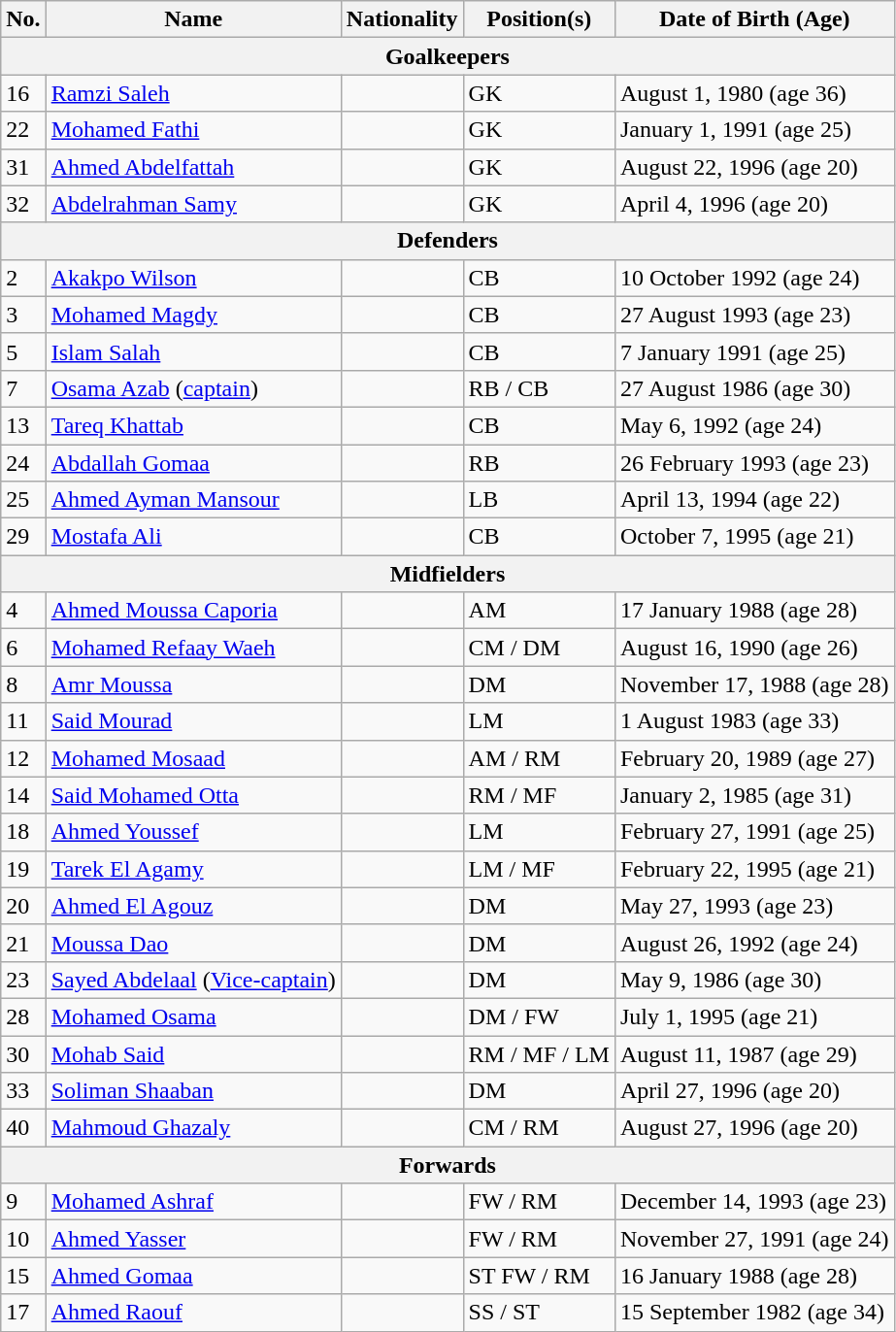<table class="wikitable ve-ce-branchNode ve-ce-tableNode">
<tr>
<th>No.</th>
<th>Name</th>
<th>Nationality</th>
<th>Position(s)</th>
<th>Date of Birth (Age)</th>
</tr>
<tr>
<th colspan="5">Goalkeepers</th>
</tr>
<tr>
<td>16</td>
<td><a href='#'>Ramzi Saleh</a></td>
<td></td>
<td>GK</td>
<td>August 1, 1980 (age 36)</td>
</tr>
<tr>
<td>22</td>
<td><a href='#'>Mohamed Fathi</a></td>
<td></td>
<td>GK</td>
<td>January 1, 1991 (age 25)</td>
</tr>
<tr>
<td>31</td>
<td><a href='#'>Ahmed Abdelfattah</a></td>
<td></td>
<td>GK</td>
<td>August 22, 1996 (age 20)</td>
</tr>
<tr>
<td>32</td>
<td><a href='#'>Abdelrahman Samy</a></td>
<td></td>
<td>GK</td>
<td>April 4, 1996 (age 20)</td>
</tr>
<tr>
<th colspan="5">Defenders</th>
</tr>
<tr>
<td>2</td>
<td><a href='#'>Akakpo Wilson</a></td>
<td></td>
<td>CB</td>
<td>10 October 1992 (age 24)</td>
</tr>
<tr>
<td>3</td>
<td><a href='#'>Mohamed Magdy</a></td>
<td></td>
<td>CB</td>
<td>27 August 1993 (age 23)</td>
</tr>
<tr>
<td>5</td>
<td><a href='#'>Islam Salah</a></td>
<td></td>
<td>CB</td>
<td>7 January 1991 (age 25)</td>
</tr>
<tr>
<td>7</td>
<td><a href='#'>Osama Azab</a> (<a href='#'>captain</a>)</td>
<td></td>
<td>RB / CB</td>
<td>27 August 1986 (age 30)</td>
</tr>
<tr>
<td>13</td>
<td><a href='#'>Tareq Khattab</a></td>
<td></td>
<td>CB</td>
<td>May 6, 1992 (age 24)</td>
</tr>
<tr>
<td>24</td>
<td><a href='#'>Abdallah Gomaa</a></td>
<td></td>
<td>RB</td>
<td>26 February 1993 (age 23)</td>
</tr>
<tr>
<td>25</td>
<td><a href='#'>Ahmed Ayman Mansour</a></td>
<td></td>
<td>LB</td>
<td>April 13, 1994 (age 22)</td>
</tr>
<tr>
<td>29</td>
<td><a href='#'>Mostafa Ali</a></td>
<td></td>
<td>CB</td>
<td>October 7, 1995 (age 21)</td>
</tr>
<tr>
<th colspan="5">Midfielders</th>
</tr>
<tr>
<td>4</td>
<td><a href='#'>Ahmed Moussa Caporia</a></td>
<td></td>
<td>AM</td>
<td>17 January 1988 (age 28)</td>
</tr>
<tr>
<td>6</td>
<td><a href='#'>Mohamed Refaay Waeh</a></td>
<td></td>
<td>CM / DM</td>
<td>August 16, 1990 (age 26)</td>
</tr>
<tr>
<td>8</td>
<td><a href='#'>Amr Moussa</a></td>
<td></td>
<td>DM</td>
<td>November 17, 1988 (age 28)</td>
</tr>
<tr>
<td>11</td>
<td><a href='#'>Said Mourad</a></td>
<td></td>
<td>LM</td>
<td>1 August 1983 (age 33)</td>
</tr>
<tr>
<td>12</td>
<td><a href='#'>Mohamed Mosaad</a></td>
<td></td>
<td>AM / RM</td>
<td>February 20, 1989 (age 27)</td>
</tr>
<tr>
<td>14</td>
<td><a href='#'>Said Mohamed Otta</a></td>
<td></td>
<td>RM / MF</td>
<td>January 2, 1985 (age 31)</td>
</tr>
<tr>
<td>18</td>
<td><a href='#'>Ahmed Youssef</a></td>
<td></td>
<td>LM</td>
<td>February 27, 1991 (age 25)</td>
</tr>
<tr>
<td>19</td>
<td><a href='#'>Tarek El Agamy</a></td>
<td></td>
<td>LM / MF</td>
<td>February 22, 1995 (age 21)</td>
</tr>
<tr>
<td>20</td>
<td><a href='#'>Ahmed El Agouz</a></td>
<td></td>
<td>DM</td>
<td>May 27, 1993 (age 23)</td>
</tr>
<tr>
<td>21</td>
<td><a href='#'>Moussa Dao</a></td>
<td></td>
<td>DM</td>
<td>August 26, 1992 (age 24)</td>
</tr>
<tr>
<td>23</td>
<td><a href='#'>Sayed Abdelaal</a> (<a href='#'>Vice-captain</a>)</td>
<td></td>
<td>DM</td>
<td>May 9, 1986 (age 30)</td>
</tr>
<tr>
<td>28</td>
<td><a href='#'>Mohamed Osama</a></td>
<td></td>
<td>DM / FW</td>
<td>July 1, 1995 (age 21)</td>
</tr>
<tr>
<td>30</td>
<td><a href='#'>Mohab Said</a></td>
<td></td>
<td>RM / MF / LM</td>
<td>August 11, 1987 (age 29)</td>
</tr>
<tr>
<td>33</td>
<td><a href='#'>Soliman Shaaban</a></td>
<td></td>
<td>DM</td>
<td>April 27, 1996 (age 20)</td>
</tr>
<tr>
<td>40</td>
<td><a href='#'>Mahmoud Ghazaly</a></td>
<td></td>
<td>CM / RM</td>
<td>August 27, 1996 (age 20)</td>
</tr>
<tr>
<th colspan="5">Forwards</th>
</tr>
<tr>
<td>9</td>
<td><a href='#'>Mohamed Ashraf</a></td>
<td></td>
<td>FW / RM</td>
<td>December 14, 1993 (age 23)</td>
</tr>
<tr>
<td>10</td>
<td><a href='#'>Ahmed Yasser</a></td>
<td></td>
<td>FW / RM</td>
<td>November 27, 1991 (age 24)</td>
</tr>
<tr>
<td>15</td>
<td><a href='#'>Ahmed Gomaa</a></td>
<td></td>
<td>ST FW / RM</td>
<td>16 January 1988 (age 28)</td>
</tr>
<tr>
<td>17</td>
<td><a href='#'>Ahmed Raouf</a></td>
<td></td>
<td>SS / ST</td>
<td>15 September 1982 (age 34)</td>
</tr>
</table>
